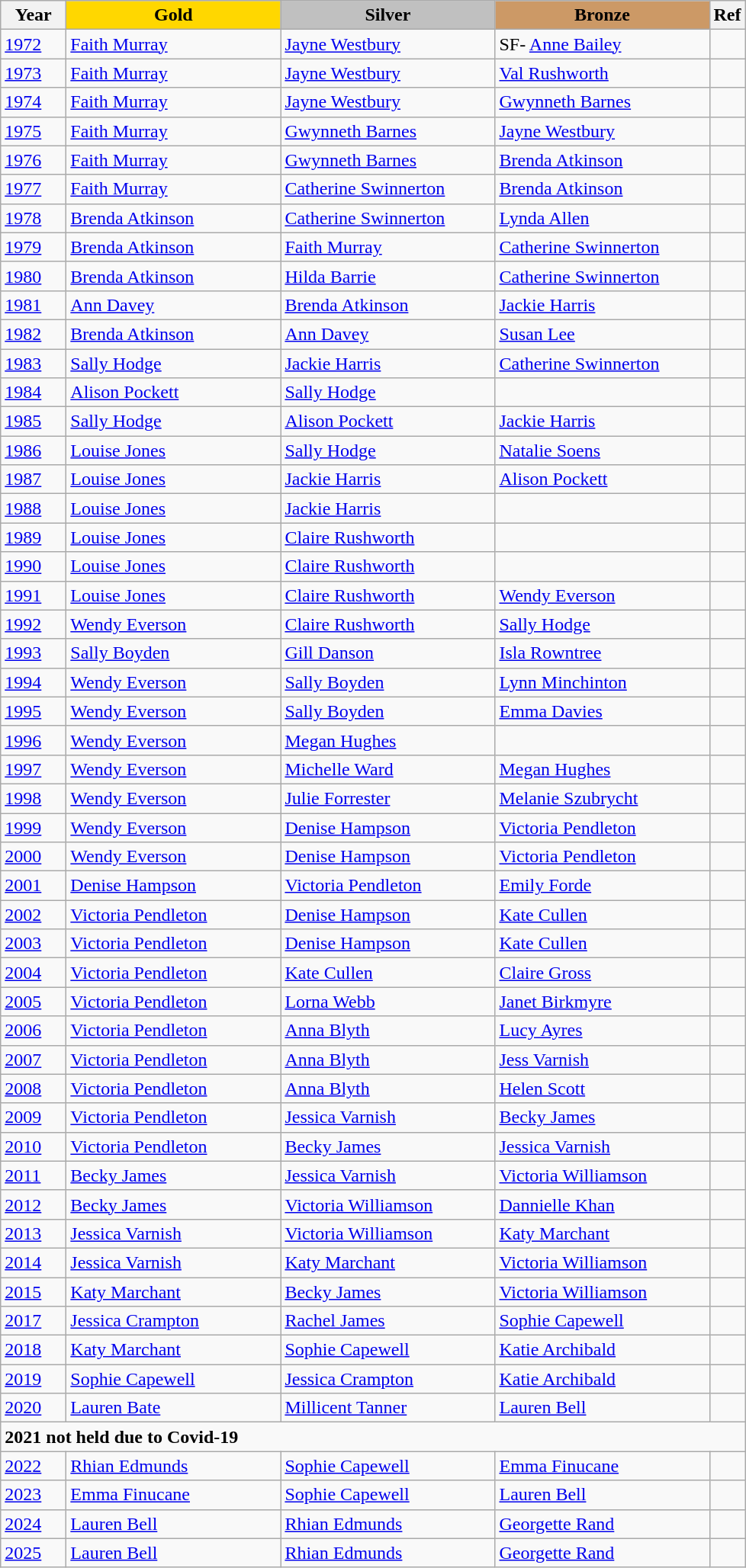<table class="wikitable" style="font-size: 100%">
<tr>
<th width=50>Year</th>
<th width=180 style="background-color: gold;">Gold</th>
<th width=180 style="background-color: silver;">Silver</th>
<th width=180 style="background-color: #cc9966;">Bronze</th>
<th width=20>Ref</th>
</tr>
<tr>
<td><a href='#'>1972</a></td>
<td><a href='#'>Faith Murray</a></td>
<td><a href='#'>Jayne Westbury</a></td>
<td>SF- <a href='#'>Anne Bailey</a></td>
<td></td>
</tr>
<tr>
<td><a href='#'>1973</a></td>
<td><a href='#'>Faith Murray</a></td>
<td><a href='#'>Jayne Westbury</a></td>
<td><a href='#'>Val Rushworth</a></td>
<td></td>
</tr>
<tr>
<td><a href='#'>1974</a></td>
<td><a href='#'>Faith Murray</a></td>
<td><a href='#'>Jayne Westbury</a></td>
<td><a href='#'>Gwynneth Barnes</a></td>
<td></td>
</tr>
<tr>
<td><a href='#'>1975</a></td>
<td><a href='#'>Faith Murray</a></td>
<td><a href='#'>Gwynneth Barnes</a></td>
<td><a href='#'>Jayne Westbury</a></td>
</tr>
<tr ||>
<td><a href='#'>1976</a></td>
<td><a href='#'>Faith Murray</a></td>
<td><a href='#'>Gwynneth Barnes</a></td>
<td><a href='#'>Brenda Atkinson</a></td>
<td></td>
</tr>
<tr>
<td><a href='#'>1977</a></td>
<td><a href='#'>Faith Murray</a></td>
<td><a href='#'>Catherine Swinnerton</a></td>
<td><a href='#'>Brenda Atkinson</a></td>
<td></td>
</tr>
<tr>
<td><a href='#'>1978</a></td>
<td><a href='#'>Brenda Atkinson</a></td>
<td><a href='#'>Catherine Swinnerton</a></td>
<td><a href='#'>Lynda Allen</a></td>
<td></td>
</tr>
<tr>
<td><a href='#'>1979</a></td>
<td><a href='#'>Brenda Atkinson</a></td>
<td><a href='#'>Faith Murray</a></td>
<td><a href='#'>Catherine Swinnerton</a></td>
<td></td>
</tr>
<tr>
<td><a href='#'>1980</a></td>
<td><a href='#'>Brenda Atkinson</a></td>
<td><a href='#'>Hilda Barrie</a></td>
<td><a href='#'>Catherine Swinnerton</a></td>
<td></td>
</tr>
<tr>
<td><a href='#'>1981</a></td>
<td><a href='#'>Ann Davey</a></td>
<td><a href='#'>Brenda Atkinson</a></td>
<td><a href='#'>Jackie Harris</a></td>
<td></td>
</tr>
<tr>
<td><a href='#'>1982</a></td>
<td><a href='#'>Brenda Atkinson</a></td>
<td><a href='#'>Ann Davey</a></td>
<td><a href='#'>Susan Lee</a></td>
<td></td>
</tr>
<tr>
<td><a href='#'>1983</a></td>
<td><a href='#'>Sally Hodge</a></td>
<td><a href='#'>Jackie Harris</a></td>
<td><a href='#'>Catherine Swinnerton</a></td>
<td></td>
</tr>
<tr>
<td><a href='#'>1984</a></td>
<td><a href='#'>Alison Pockett</a></td>
<td><a href='#'>Sally Hodge</a></td>
<td></td>
<td></td>
</tr>
<tr>
<td><a href='#'>1985</a></td>
<td><a href='#'>Sally Hodge</a></td>
<td><a href='#'>Alison Pockett</a></td>
<td><a href='#'>Jackie Harris</a></td>
<td></td>
</tr>
<tr>
<td><a href='#'>1986</a></td>
<td><a href='#'>Louise Jones</a></td>
<td><a href='#'>Sally Hodge</a></td>
<td><a href='#'>Natalie Soens</a></td>
<td></td>
</tr>
<tr>
<td><a href='#'>1987</a></td>
<td><a href='#'>Louise Jones</a></td>
<td><a href='#'>Jackie Harris</a></td>
<td><a href='#'>Alison Pockett</a></td>
<td></td>
</tr>
<tr>
<td><a href='#'>1988</a></td>
<td><a href='#'>Louise Jones</a></td>
<td><a href='#'>Jackie Harris</a></td>
<td></td>
<td></td>
</tr>
<tr>
<td><a href='#'>1989</a></td>
<td><a href='#'>Louise Jones</a></td>
<td><a href='#'>Claire Rushworth</a></td>
<td></td>
<td></td>
</tr>
<tr>
<td><a href='#'>1990</a></td>
<td><a href='#'>Louise Jones</a></td>
<td><a href='#'>Claire Rushworth</a></td>
<td></td>
<td></td>
</tr>
<tr>
<td><a href='#'>1991</a></td>
<td><a href='#'>Louise Jones</a></td>
<td><a href='#'>Claire Rushworth</a></td>
<td><a href='#'>Wendy Everson</a></td>
<td></td>
</tr>
<tr>
<td><a href='#'>1992</a></td>
<td><a href='#'>Wendy Everson</a></td>
<td><a href='#'>Claire Rushworth</a></td>
<td><a href='#'>Sally Hodge</a></td>
<td></td>
</tr>
<tr>
<td><a href='#'>1993</a></td>
<td><a href='#'>Sally Boyden</a></td>
<td><a href='#'>Gill Danson</a></td>
<td><a href='#'>Isla Rowntree</a></td>
<td></td>
</tr>
<tr>
<td><a href='#'>1994</a></td>
<td><a href='#'>Wendy Everson</a></td>
<td><a href='#'>Sally Boyden</a></td>
<td><a href='#'>Lynn Minchinton</a></td>
<td></td>
</tr>
<tr>
<td><a href='#'>1995</a></td>
<td><a href='#'>Wendy Everson</a></td>
<td><a href='#'>Sally Boyden</a></td>
<td><a href='#'>Emma Davies</a></td>
<td></td>
</tr>
<tr>
<td><a href='#'>1996</a></td>
<td><a href='#'>Wendy Everson</a></td>
<td><a href='#'>Megan Hughes</a></td>
<td></td>
<td></td>
</tr>
<tr>
<td><a href='#'>1997</a></td>
<td><a href='#'>Wendy Everson</a></td>
<td><a href='#'>Michelle Ward</a></td>
<td><a href='#'>Megan Hughes</a></td>
<td></td>
</tr>
<tr>
<td><a href='#'>1998</a></td>
<td><a href='#'>Wendy Everson</a></td>
<td><a href='#'>Julie Forrester</a></td>
<td><a href='#'>Melanie Szubrycht</a></td>
<td></td>
</tr>
<tr>
<td><a href='#'>1999</a></td>
<td><a href='#'>Wendy Everson</a></td>
<td><a href='#'>Denise Hampson</a></td>
<td><a href='#'>Victoria Pendleton</a></td>
<td></td>
</tr>
<tr>
<td><a href='#'>2000</a></td>
<td><a href='#'>Wendy Everson</a></td>
<td><a href='#'>Denise Hampson</a></td>
<td><a href='#'>Victoria Pendleton</a></td>
<td></td>
</tr>
<tr>
<td><a href='#'>2001</a></td>
<td><a href='#'>Denise Hampson</a></td>
<td><a href='#'>Victoria Pendleton</a></td>
<td><a href='#'>Emily Forde</a></td>
<td></td>
</tr>
<tr>
<td><a href='#'>2002</a></td>
<td><a href='#'>Victoria Pendleton</a></td>
<td><a href='#'>Denise Hampson</a></td>
<td><a href='#'>Kate Cullen</a></td>
<td></td>
</tr>
<tr>
<td><a href='#'>2003</a></td>
<td><a href='#'>Victoria Pendleton</a></td>
<td><a href='#'>Denise Hampson</a></td>
<td><a href='#'>Kate Cullen</a></td>
<td></td>
</tr>
<tr>
<td><a href='#'>2004</a></td>
<td><a href='#'>Victoria Pendleton</a></td>
<td><a href='#'>Kate Cullen</a></td>
<td><a href='#'>Claire Gross</a></td>
<td></td>
</tr>
<tr>
<td><a href='#'>2005</a></td>
<td><a href='#'>Victoria Pendleton</a></td>
<td><a href='#'>Lorna Webb</a></td>
<td><a href='#'>Janet Birkmyre</a></td>
<td></td>
</tr>
<tr>
<td><a href='#'>2006</a></td>
<td><a href='#'>Victoria Pendleton</a></td>
<td><a href='#'>Anna Blyth</a></td>
<td><a href='#'>Lucy Ayres</a></td>
<td></td>
</tr>
<tr>
<td><a href='#'>2007</a></td>
<td><a href='#'>Victoria Pendleton</a></td>
<td><a href='#'>Anna Blyth</a></td>
<td><a href='#'>Jess Varnish</a></td>
<td></td>
</tr>
<tr>
<td><a href='#'>2008</a></td>
<td><a href='#'>Victoria Pendleton</a></td>
<td><a href='#'>Anna Blyth</a></td>
<td><a href='#'>Helen Scott</a></td>
<td></td>
</tr>
<tr>
<td><a href='#'>2009</a></td>
<td><a href='#'>Victoria Pendleton</a></td>
<td><a href='#'>Jessica Varnish</a></td>
<td><a href='#'>Becky James</a></td>
<td></td>
</tr>
<tr>
<td><a href='#'>2010</a></td>
<td><a href='#'>Victoria Pendleton</a></td>
<td><a href='#'>Becky James</a></td>
<td><a href='#'>Jessica Varnish</a></td>
<td></td>
</tr>
<tr>
<td><a href='#'>2011</a></td>
<td><a href='#'>Becky James</a></td>
<td><a href='#'>Jessica Varnish</a></td>
<td><a href='#'>Victoria Williamson</a></td>
<td></td>
</tr>
<tr>
<td><a href='#'>2012</a></td>
<td><a href='#'>Becky James</a></td>
<td><a href='#'>Victoria Williamson</a></td>
<td><a href='#'>Dannielle Khan</a></td>
<td></td>
</tr>
<tr>
<td><a href='#'>2013</a></td>
<td><a href='#'>Jessica Varnish</a></td>
<td><a href='#'>Victoria Williamson</a></td>
<td><a href='#'>Katy Marchant</a></td>
<td></td>
</tr>
<tr>
<td><a href='#'>2014</a></td>
<td><a href='#'>Jessica Varnish</a></td>
<td><a href='#'>Katy Marchant</a></td>
<td><a href='#'>Victoria Williamson</a></td>
<td></td>
</tr>
<tr>
<td><a href='#'>2015</a></td>
<td><a href='#'>Katy Marchant</a></td>
<td><a href='#'>Becky James</a></td>
<td><a href='#'>Victoria Williamson</a></td>
<td></td>
</tr>
<tr>
<td><a href='#'>2017</a></td>
<td><a href='#'>Jessica Crampton</a></td>
<td><a href='#'>Rachel James</a></td>
<td><a href='#'>Sophie Capewell</a></td>
<td></td>
</tr>
<tr>
<td><a href='#'>2018</a></td>
<td><a href='#'>Katy Marchant</a></td>
<td><a href='#'>Sophie Capewell</a></td>
<td><a href='#'>Katie Archibald</a></td>
<td></td>
</tr>
<tr>
<td><a href='#'>2019</a></td>
<td><a href='#'>Sophie Capewell</a></td>
<td><a href='#'>Jessica Crampton</a></td>
<td><a href='#'>Katie Archibald</a></td>
<td></td>
</tr>
<tr>
<td><a href='#'>2020</a></td>
<td><a href='#'>Lauren Bate</a></td>
<td><a href='#'>Millicent Tanner</a></td>
<td><a href='#'>Lauren Bell</a></td>
<td></td>
</tr>
<tr>
<td colspan=5><strong>2021 not held due to Covid-19</strong></td>
</tr>
<tr>
<td><a href='#'>2022</a></td>
<td><a href='#'>Rhian Edmunds</a></td>
<td><a href='#'>Sophie Capewell</a></td>
<td><a href='#'>Emma Finucane</a></td>
<td></td>
</tr>
<tr>
<td><a href='#'>2023</a></td>
<td><a href='#'>Emma Finucane</a></td>
<td><a href='#'>Sophie Capewell</a></td>
<td><a href='#'>Lauren Bell</a></td>
<td></td>
</tr>
<tr>
<td><a href='#'>2024</a></td>
<td><a href='#'>Lauren Bell</a></td>
<td><a href='#'>Rhian Edmunds</a></td>
<td><a href='#'>Georgette Rand</a></td>
<td></td>
</tr>
<tr>
<td><a href='#'>2025</a></td>
<td><a href='#'>Lauren Bell</a></td>
<td><a href='#'>Rhian Edmunds</a></td>
<td><a href='#'>Georgette Rand</a></td>
<td></td>
</tr>
</table>
